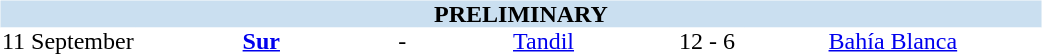<table table width=700>
<tr>
<td width=700 valign="top"><br><table border=0 cellspacing=0 cellpadding=0 style="font-size: 100%; border-collapse: collapse;" width=100%>
<tr bgcolor="#CADFF0">
<td style="font-size:100%"; align="center" colspan="6"><strong>PRELIMINARY</strong></td>
</tr>
<tr align=center bgcolor=#FFFFFF>
<td width=90>11 September</td>
<td width=170><strong><a href='#'>Sur</a></strong></td>
<td width=20>-</td>
<td width=170><a href='#'>Tandil</a></td>
<td width=50>12 - 6</td>
<td width=200><a href='#'>Bahía Blanca</a></td>
</tr>
</table>
</td>
</tr>
</table>
